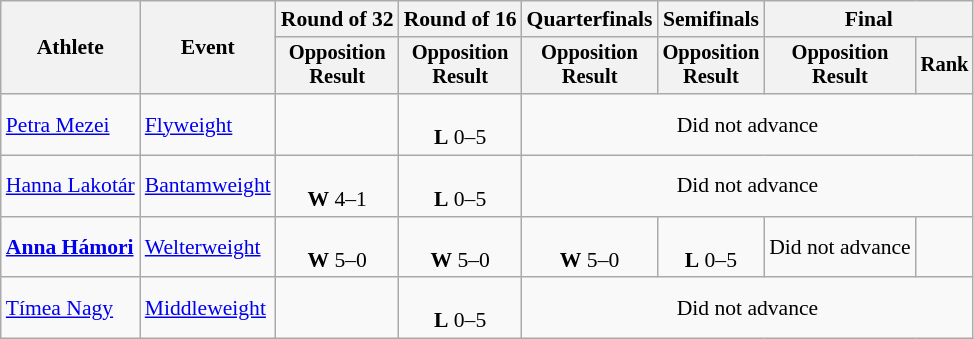<table class="wikitable" style="font-size:90%">
<tr>
<th rowspan="2">Athlete</th>
<th rowspan="2">Event</th>
<th>Round of 32</th>
<th>Round of 16</th>
<th>Quarterfinals</th>
<th>Semifinals</th>
<th colspan=2>Final</th>
</tr>
<tr style="font-size:95%">
<th>Opposition<br>Result</th>
<th>Opposition<br>Result</th>
<th>Opposition<br>Result</th>
<th>Opposition<br>Result</th>
<th>Opposition<br>Result</th>
<th>Rank</th>
</tr>
<tr align=center>
<td align=left><a href='#'>Petra Mezei</a></td>
<td align=left><a href='#'>Flyweight</a></td>
<td></td>
<td><br><strong>L</strong> 0–5</td>
<td colspan=4>Did not advance</td>
</tr>
<tr align=center>
<td align=left><a href='#'>Hanna Lakotár</a></td>
<td align=left><a href='#'>Bantamweight</a></td>
<td><br><strong>W</strong> 4–1</td>
<td><br><strong>L</strong> 0–5</td>
<td colspan=4>Did not advance</td>
</tr>
<tr align=center>
<td align=left><strong><a href='#'>Anna Hámori</a></strong></td>
<td align=left><a href='#'>Welterweight</a></td>
<td><br><strong>W</strong> 5–0</td>
<td><br><strong>W</strong> 5–0</td>
<td><br><strong>W</strong> 5–0</td>
<td><br><strong>L</strong> 0–5</td>
<td>Did not advance</td>
<td></td>
</tr>
<tr align=center>
<td align=left><a href='#'>Tímea Nagy</a></td>
<td align=left><a href='#'>Middleweight</a></td>
<td></td>
<td><br><strong>L</strong> 0–5</td>
<td colspan=4>Did not advance</td>
</tr>
</table>
